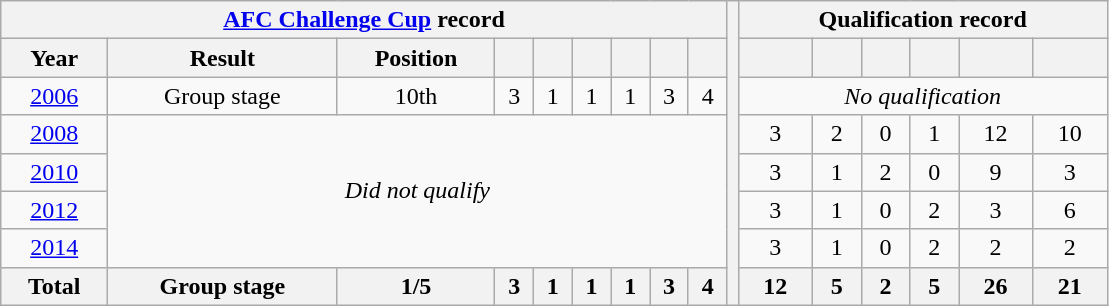<table class="wikitable" style="text-align: center">
<tr>
<th colspan="9"><a href='#'>AFC Challenge Cup</a> record</th>
<th rowspan="8" style="width:1%;"></th>
<th colspan="6">Qualification record</th>
</tr>
<tr>
<th>Year</th>
<th>Result</th>
<th>Position</th>
<th></th>
<th></th>
<th></th>
<th></th>
<th></th>
<th></th>
<th></th>
<th></th>
<th></th>
<th></th>
<th></th>
<th></th>
</tr>
<tr>
<td> <a href='#'>2006</a></td>
<td>Group stage</td>
<td>10th</td>
<td>3</td>
<td>1</td>
<td>1</td>
<td>1</td>
<td>3</td>
<td>4</td>
<td colspan="6"><em>No qualification</em></td>
</tr>
<tr>
<td> <a href='#'>2008</a></td>
<td colspan="8" rowspan="4"><em>Did not qualify</em></td>
<td>3</td>
<td>2</td>
<td>0</td>
<td>1</td>
<td>12</td>
<td>10</td>
</tr>
<tr>
<td> <a href='#'>2010</a></td>
<td>3</td>
<td>1</td>
<td>2</td>
<td>0</td>
<td>9</td>
<td>3</td>
</tr>
<tr>
<td> <a href='#'>2012</a></td>
<td>3</td>
<td>1</td>
<td>0</td>
<td>2</td>
<td>3</td>
<td>6</td>
</tr>
<tr>
<td> <a href='#'>2014</a></td>
<td>3</td>
<td>1</td>
<td>0</td>
<td>2</td>
<td>2</td>
<td>2</td>
</tr>
<tr>
<th>Total</th>
<th>Group stage</th>
<th>1/5</th>
<th>3</th>
<th>1</th>
<th>1</th>
<th>1</th>
<th>3</th>
<th>4</th>
<th>12</th>
<th>5</th>
<th>2</th>
<th>5</th>
<th>26</th>
<th>21</th>
</tr>
</table>
